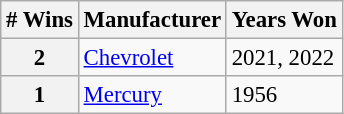<table class="wikitable" style="font-size: 95%;">
<tr>
<th># Wins</th>
<th>Manufacturer</th>
<th>Years Won</th>
</tr>
<tr>
<th>2</th>
<td><a href='#'>Chevrolet</a></td>
<td>2021, 2022</td>
</tr>
<tr>
<th>1</th>
<td><a href='#'>Mercury</a></td>
<td>1956</td>
</tr>
</table>
